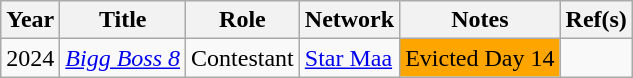<table class="wikitable">
<tr>
<th>Year</th>
<th>Title</th>
<th>Role</th>
<th>Network</th>
<th>Notes</th>
<th>Ref(s)</th>
</tr>
<tr>
<td>2024</td>
<td><a href='#'><em>Bigg Boss 8</em></a></td>
<td>Contestant</td>
<td><a href='#'>Star Maa</a></td>
<td style="background:Orange">Evicted Day 14</td>
<td></td>
</tr>
</table>
